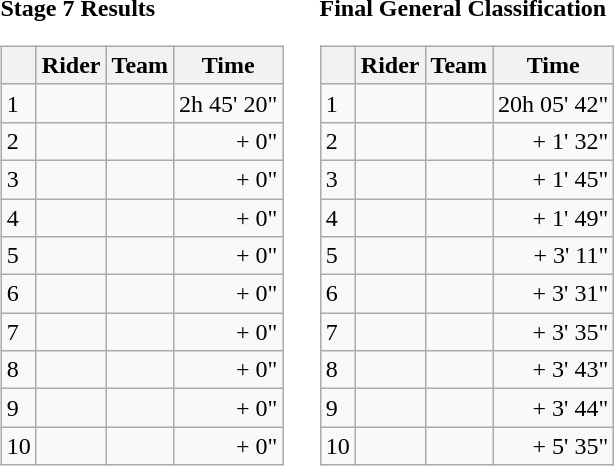<table>
<tr>
<td><strong>Stage 7 Results</strong><br><table class="wikitable">
<tr>
<th></th>
<th>Rider</th>
<th>Team</th>
<th>Time</th>
</tr>
<tr>
<td>1</td>
<td></td>
<td></td>
<td style="text-align:right;">2h 45' 20"</td>
</tr>
<tr>
<td>2</td>
<td> </td>
<td></td>
<td style="text-align:right;">+ 0"</td>
</tr>
<tr>
<td>3</td>
<td></td>
<td></td>
<td style="text-align:right;">+ 0"</td>
</tr>
<tr>
<td>4</td>
<td></td>
<td></td>
<td style="text-align:right;">+ 0"</td>
</tr>
<tr>
<td>5</td>
<td></td>
<td></td>
<td style="text-align:right;">+ 0"</td>
</tr>
<tr>
<td>6</td>
<td> </td>
<td></td>
<td style="text-align:right;">+ 0"</td>
</tr>
<tr>
<td>7</td>
<td></td>
<td></td>
<td style="text-align:right;">+ 0"</td>
</tr>
<tr>
<td>8</td>
<td></td>
<td></td>
<td style="text-align:right;">+ 0"</td>
</tr>
<tr>
<td>9</td>
<td></td>
<td></td>
<td style="text-align:right;">+ 0"</td>
</tr>
<tr>
<td>10</td>
<td></td>
<td></td>
<td style="text-align:right;">+ 0"</td>
</tr>
</table>
</td>
<td></td>
<td><strong>Final General Classification</strong><br><table class="wikitable">
<tr>
<th></th>
<th>Rider</th>
<th>Team</th>
<th>Time</th>
</tr>
<tr>
<td>1</td>
<td> </td>
<td></td>
<td style="text-align:right;">20h 05' 42"</td>
</tr>
<tr>
<td>2</td>
<td></td>
<td></td>
<td style="text-align:right;">+ 1' 32"</td>
</tr>
<tr>
<td>3</td>
<td></td>
<td></td>
<td style="text-align:right;">+ 1' 45"</td>
</tr>
<tr>
<td>4</td>
<td></td>
<td></td>
<td style="text-align:right;">+ 1' 49"</td>
</tr>
<tr>
<td>5</td>
<td></td>
<td></td>
<td style="text-align:right;">+ 3' 11"</td>
</tr>
<tr>
<td>6</td>
<td></td>
<td></td>
<td style="text-align:right;">+ 3' 31"</td>
</tr>
<tr>
<td>7</td>
<td></td>
<td></td>
<td style="text-align:right;">+ 3' 35"</td>
</tr>
<tr>
<td>8</td>
<td></td>
<td></td>
<td style="text-align:right;">+ 3' 43"</td>
</tr>
<tr>
<td>9</td>
<td></td>
<td></td>
<td style="text-align:right;">+ 3' 44"</td>
</tr>
<tr>
<td>10</td>
<td></td>
<td></td>
<td style="text-align:right;">+ 5' 35"</td>
</tr>
</table>
</td>
</tr>
</table>
